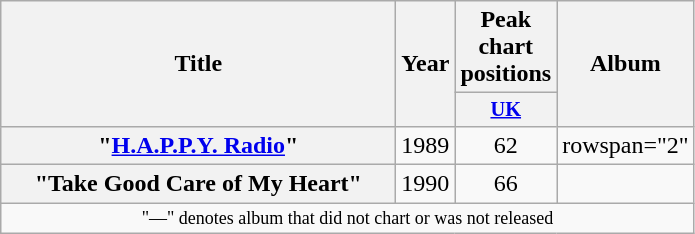<table class="wikitable plainrowheaders" style="text-align:center;">
<tr>
<th scope="col" rowspan="2" style="width:16em;">Title</th>
<th scope="col" rowspan="2" style="width:1em;">Year</th>
<th scope="col" colspan="1">Peak chart positions</th>
<th scope="col" rowspan="2">Album</th>
</tr>
<tr>
<th scope="col" style="width:3em;font-size:85%;"><a href='#'>UK</a><br></th>
</tr>
<tr>
<th scope="row">"<a href='#'>H.A.P.P.Y. Radio</a>"</th>
<td>1989</td>
<td>62</td>
<td>rowspan="2" </td>
</tr>
<tr>
<th scope="row">"Take Good Care of My Heart"</th>
<td>1990</td>
<td>66</td>
</tr>
<tr>
<td colspan="7" style="font-size:9pt">"—" denotes album that did not chart or was not released</td>
</tr>
</table>
